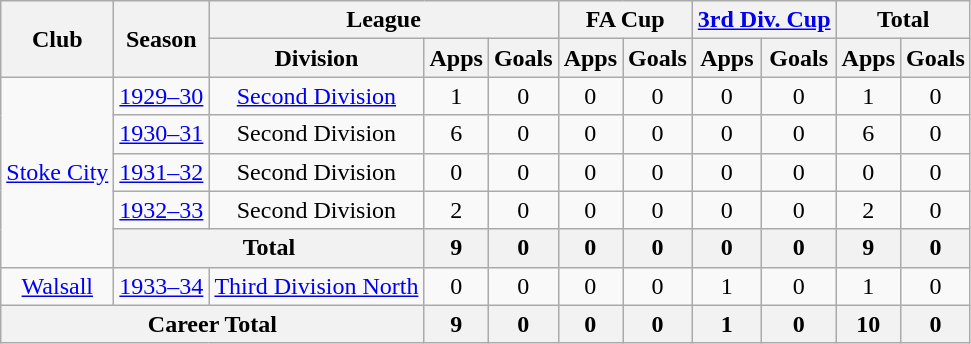<table class="wikitable" style="text-align: center;">
<tr>
<th rowspan="2">Club</th>
<th rowspan="2">Season</th>
<th colspan="3">League</th>
<th colspan="2">FA Cup</th>
<th colspan="2"><a href='#'>3rd Div. Cup</a></th>
<th colspan="2">Total</th>
</tr>
<tr>
<th>Division</th>
<th>Apps</th>
<th>Goals</th>
<th>Apps</th>
<th>Goals</th>
<th>Apps</th>
<th>Goals</th>
<th>Apps</th>
<th>Goals</th>
</tr>
<tr>
<td rowspan=5><a href='#'>Stoke City</a></td>
<td><a href='#'>1929–30</a></td>
<td><a href='#'>Second Division</a></td>
<td>1</td>
<td>0</td>
<td>0</td>
<td>0</td>
<td>0</td>
<td>0</td>
<td>1</td>
<td>0</td>
</tr>
<tr>
<td><a href='#'>1930–31</a></td>
<td>Second Division</td>
<td>6</td>
<td>0</td>
<td>0</td>
<td>0</td>
<td>0</td>
<td>0</td>
<td>6</td>
<td>0</td>
</tr>
<tr>
<td><a href='#'>1931–32</a></td>
<td>Second Division</td>
<td>0</td>
<td>0</td>
<td>0</td>
<td>0</td>
<td>0</td>
<td>0</td>
<td>0</td>
<td>0</td>
</tr>
<tr>
<td><a href='#'>1932–33</a></td>
<td>Second Division</td>
<td>2</td>
<td>0</td>
<td>0</td>
<td>0</td>
<td>0</td>
<td>0</td>
<td>2</td>
<td>0</td>
</tr>
<tr>
<th colspan=2>Total</th>
<th>9</th>
<th>0</th>
<th>0</th>
<th>0</th>
<th>0</th>
<th>0</th>
<th>9</th>
<th>0</th>
</tr>
<tr>
<td><a href='#'>Walsall</a></td>
<td><a href='#'>1933–34</a></td>
<td><a href='#'>Third Division North</a></td>
<td>0</td>
<td>0</td>
<td>0</td>
<td>0</td>
<td>1</td>
<td>0</td>
<td>1</td>
<td>0</td>
</tr>
<tr>
<th colspan="3">Career Total</th>
<th>9</th>
<th>0</th>
<th>0</th>
<th>0</th>
<th>1</th>
<th>0</th>
<th>10</th>
<th>0</th>
</tr>
</table>
